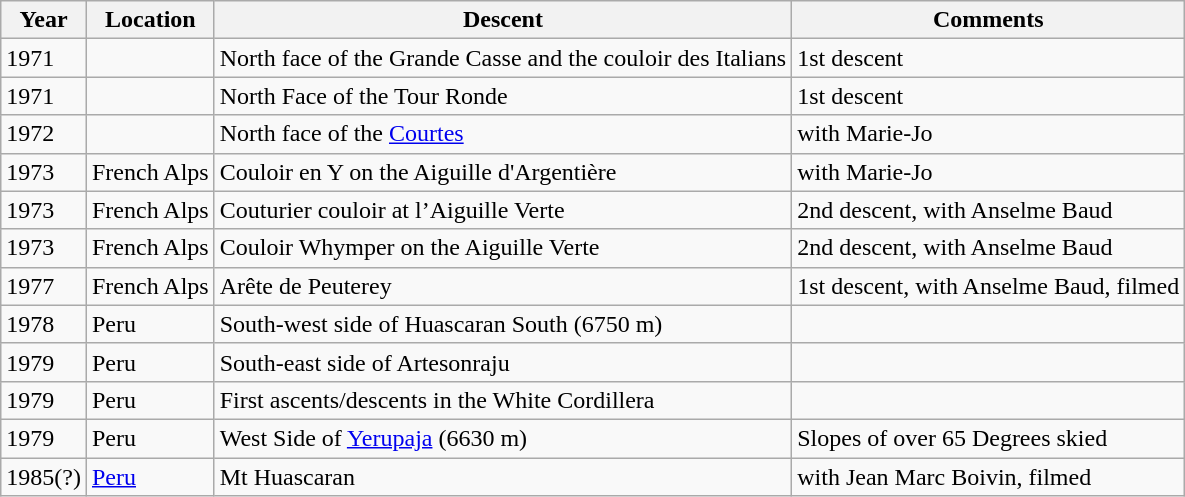<table class="wikitable">
<tr>
<th>Year</th>
<th>Location</th>
<th>Descent</th>
<th>Comments</th>
</tr>
<tr>
<td>1971</td>
<td></td>
<td>North face of the Grande Casse and the couloir des Italians</td>
<td>1st descent</td>
</tr>
<tr>
<td>1971</td>
<td></td>
<td>North Face of the Tour Ronde</td>
<td>1st descent</td>
</tr>
<tr>
<td>1972</td>
<td></td>
<td>North face of the <a href='#'>Courtes</a></td>
<td>with Marie-Jo</td>
</tr>
<tr>
<td>1973</td>
<td>French Alps</td>
<td>Couloir en Y on the Aiguille d'Argentière</td>
<td>with Marie-Jo</td>
</tr>
<tr>
<td>1973</td>
<td>French Alps</td>
<td>Couturier couloir at l’Aiguille Verte</td>
<td>2nd descent, with Anselme Baud</td>
</tr>
<tr>
<td>1973</td>
<td>French Alps</td>
<td>Couloir Whymper on the Aiguille Verte</td>
<td>2nd descent, with Anselme Baud</td>
</tr>
<tr>
<td>1977</td>
<td>French Alps</td>
<td>Arête de Peuterey</td>
<td>1st descent, with Anselme Baud, filmed</td>
</tr>
<tr>
<td>1978</td>
<td>Peru</td>
<td>South-west side of Huascaran South (6750 m)</td>
<td></td>
</tr>
<tr>
<td>1979</td>
<td>Peru</td>
<td>South-east side of Artesonraju</td>
<td></td>
</tr>
<tr>
<td>1979</td>
<td>Peru</td>
<td>First ascents/descents in the White Cordillera</td>
<td></td>
</tr>
<tr>
<td>1979</td>
<td>Peru</td>
<td>West Side of <a href='#'>Yerupaja</a> (6630 m)</td>
<td>Slopes of over 65 Degrees skied</td>
</tr>
<tr>
<td>1985(?)</td>
<td><a href='#'>Peru</a></td>
<td>Mt Huascaran</td>
<td>with Jean Marc Boivin, filmed</td>
</tr>
</table>
